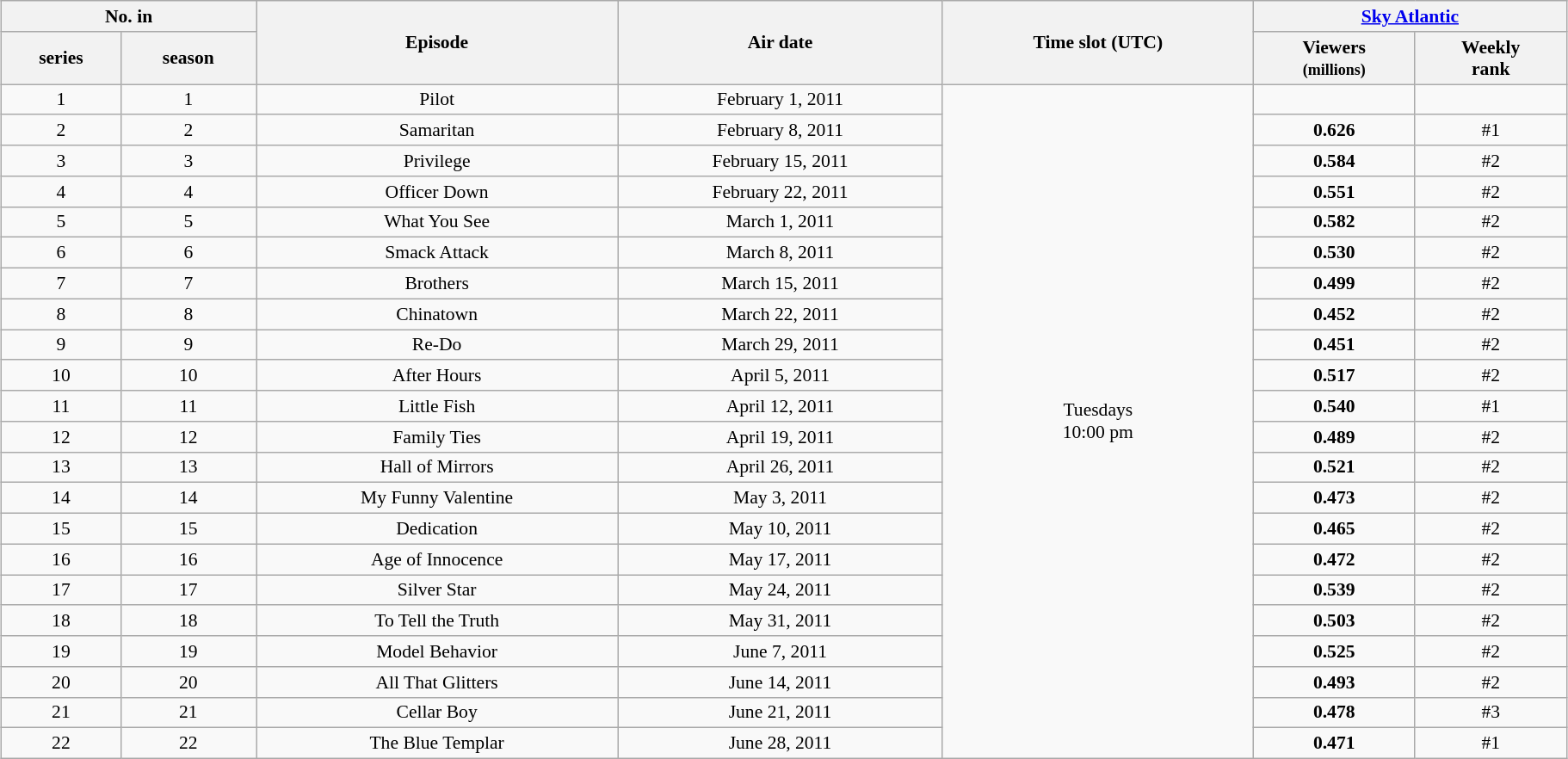<table class="wikitable" style="font-size:90%; text-align:center; width: 96%; margin-left: auto; margin-right: auto;">
<tr>
<th colspan="2">No. in</th>
<th rowspan="2">Episode</th>
<th rowspan="2">Air date</th>
<th rowspan="2">Time slot (UTC)</th>
<th colspan="2"><a href='#'>Sky Atlantic</a></th>
</tr>
<tr>
<th>series</th>
<th>season</th>
<th>Viewers<br><small>(millions)</small></th>
<th>Weekly<br>rank</th>
</tr>
<tr>
<td style="text-align:center">1</td>
<td style="text-align:center">1</td>
<td>Pilot</td>
<td>February 1, 2011</td>
<td rowspan=22>Tuesdays<br> 10:00 pm</td>
<td></td>
<td></td>
</tr>
<tr>
<td>2</td>
<td>2</td>
<td>Samaritan</td>
<td>February 8, 2011</td>
<td><strong>0.626</strong></td>
<td>#1</td>
</tr>
<tr>
<td>3</td>
<td>3</td>
<td>Privilege</td>
<td>February 15, 2011</td>
<td><strong>0.584</strong></td>
<td>#2</td>
</tr>
<tr>
<td>4</td>
<td>4</td>
<td>Officer Down</td>
<td>February 22, 2011</td>
<td><strong>0.551</strong></td>
<td>#2</td>
</tr>
<tr>
<td>5</td>
<td>5</td>
<td>What You See</td>
<td>March 1, 2011</td>
<td><strong>0.582</strong></td>
<td>#2</td>
</tr>
<tr>
<td>6</td>
<td>6</td>
<td>Smack Attack</td>
<td>March 8, 2011</td>
<td><strong>0.530</strong></td>
<td>#2</td>
</tr>
<tr>
<td>7</td>
<td>7</td>
<td>Brothers</td>
<td>March 15, 2011</td>
<td><strong>0.499</strong></td>
<td>#2</td>
</tr>
<tr>
<td>8</td>
<td>8</td>
<td>Chinatown</td>
<td>March 22, 2011</td>
<td><strong>0.452</strong></td>
<td>#2</td>
</tr>
<tr>
<td>9</td>
<td>9</td>
<td>Re-Do</td>
<td>March 29, 2011</td>
<td><strong>0.451</strong></td>
<td>#2</td>
</tr>
<tr>
<td>10</td>
<td>10</td>
<td>After Hours</td>
<td>April 5, 2011</td>
<td><strong>0.517</strong></td>
<td>#2</td>
</tr>
<tr>
<td>11</td>
<td>11</td>
<td>Little Fish</td>
<td>April 12, 2011</td>
<td><strong>0.540</strong></td>
<td>#1</td>
</tr>
<tr>
<td>12</td>
<td>12</td>
<td>Family Ties</td>
<td>April 19, 2011</td>
<td><strong>0.489</strong></td>
<td>#2</td>
</tr>
<tr>
<td>13</td>
<td>13</td>
<td>Hall of Mirrors</td>
<td>April 26, 2011</td>
<td><strong>0.521</strong></td>
<td>#2</td>
</tr>
<tr>
<td>14</td>
<td>14</td>
<td>My Funny Valentine</td>
<td>May 3, 2011</td>
<td><strong>0.473</strong></td>
<td>#2</td>
</tr>
<tr>
<td>15</td>
<td>15</td>
<td>Dedication</td>
<td>May 10, 2011</td>
<td><strong>0.465</strong></td>
<td>#2</td>
</tr>
<tr>
<td>16</td>
<td>16</td>
<td>Age of Innocence</td>
<td>May 17, 2011</td>
<td><strong>0.472</strong></td>
<td>#2</td>
</tr>
<tr>
<td>17</td>
<td>17</td>
<td>Silver Star</td>
<td>May 24, 2011</td>
<td><strong>0.539</strong></td>
<td>#2</td>
</tr>
<tr>
<td>18</td>
<td>18</td>
<td>To Tell the Truth</td>
<td>May 31, 2011</td>
<td><strong>0.503</strong></td>
<td>#2</td>
</tr>
<tr>
<td>19</td>
<td>19</td>
<td>Model Behavior</td>
<td>June 7, 2011</td>
<td><strong>0.525</strong></td>
<td>#2</td>
</tr>
<tr>
<td>20</td>
<td>20</td>
<td>All That Glitters</td>
<td>June 14, 2011</td>
<td><strong>0.493</strong></td>
<td>#2</td>
</tr>
<tr>
<td>21</td>
<td>21</td>
<td>Cellar Boy</td>
<td>June 21, 2011</td>
<td><strong>0.478</strong></td>
<td>#3</td>
</tr>
<tr>
<td>22</td>
<td>22</td>
<td>The Blue Templar</td>
<td>June 28, 2011</td>
<td><strong>0.471</strong></td>
<td>#1</td>
</tr>
</table>
